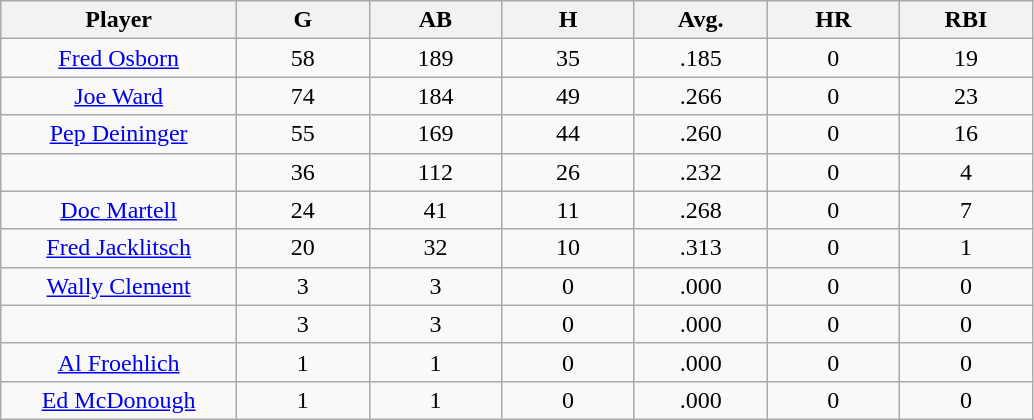<table class="wikitable sortable">
<tr>
<th bgcolor="#DDDDFF" width="16%">Player</th>
<th bgcolor="#DDDDFF" width="9%">G</th>
<th bgcolor="#DDDDFF" width="9%">AB</th>
<th bgcolor="#DDDDFF" width="9%">H</th>
<th bgcolor="#DDDDFF" width="9%">Avg.</th>
<th bgcolor="#DDDDFF" width="9%">HR</th>
<th bgcolor="#DDDDFF" width="9%">RBI</th>
</tr>
<tr align="center">
<td><a href='#'>Fred Osborn</a></td>
<td>58</td>
<td>189</td>
<td>35</td>
<td>.185</td>
<td>0</td>
<td>19</td>
</tr>
<tr align="center">
<td><a href='#'>Joe Ward</a></td>
<td>74</td>
<td>184</td>
<td>49</td>
<td>.266</td>
<td>0</td>
<td>23</td>
</tr>
<tr align="center">
<td><a href='#'>Pep Deininger</a></td>
<td>55</td>
<td>169</td>
<td>44</td>
<td>.260</td>
<td>0</td>
<td>16</td>
</tr>
<tr align="center">
<td></td>
<td>36</td>
<td>112</td>
<td>26</td>
<td>.232</td>
<td>0</td>
<td>4</td>
</tr>
<tr align="center">
<td><a href='#'>Doc Martell</a></td>
<td>24</td>
<td>41</td>
<td>11</td>
<td>.268</td>
<td>0</td>
<td>7</td>
</tr>
<tr align="center">
<td><a href='#'>Fred Jacklitsch</a></td>
<td>20</td>
<td>32</td>
<td>10</td>
<td>.313</td>
<td>0</td>
<td>1</td>
</tr>
<tr align="center">
<td><a href='#'>Wally Clement</a></td>
<td>3</td>
<td>3</td>
<td>0</td>
<td>.000</td>
<td>0</td>
<td>0</td>
</tr>
<tr align="center">
<td></td>
<td>3</td>
<td>3</td>
<td>0</td>
<td>.000</td>
<td>0</td>
<td>0</td>
</tr>
<tr align="center">
<td><a href='#'>Al Froehlich</a></td>
<td>1</td>
<td>1</td>
<td>0</td>
<td>.000</td>
<td>0</td>
<td>0</td>
</tr>
<tr align="center">
<td><a href='#'>Ed McDonough</a></td>
<td>1</td>
<td>1</td>
<td>0</td>
<td>.000</td>
<td>0</td>
<td>0</td>
</tr>
</table>
